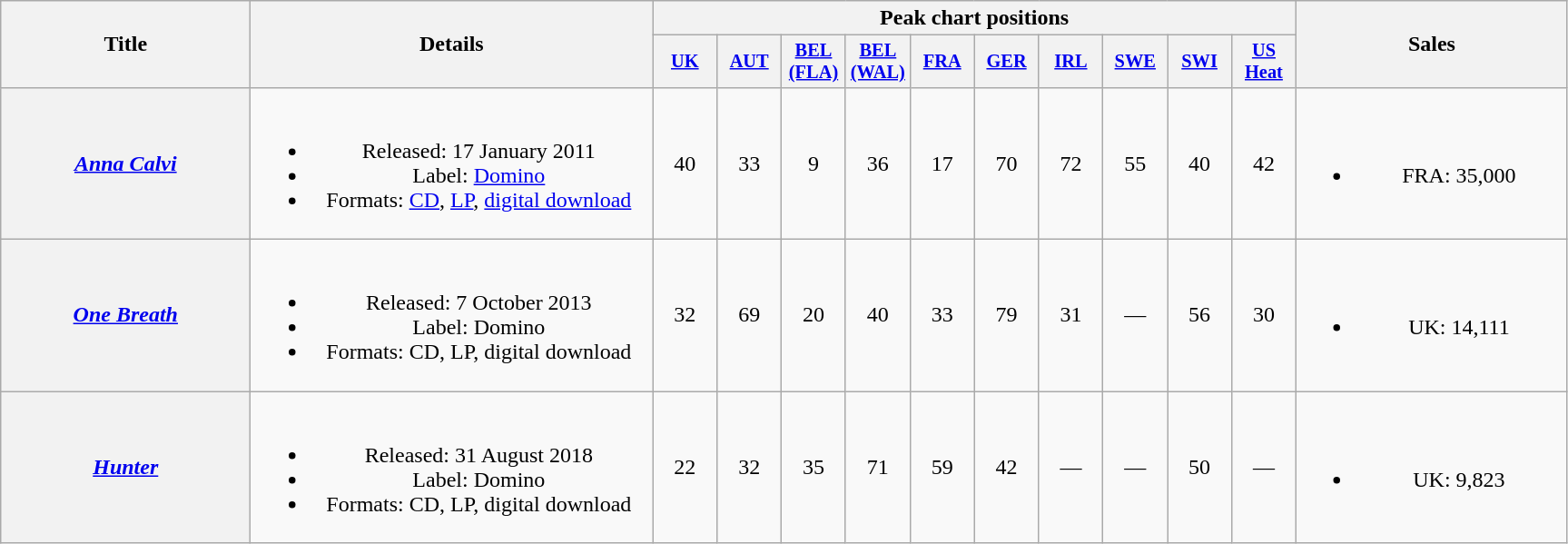<table class="wikitable plainrowheaders" style="text-align:center;">
<tr>
<th scope="col" rowspan="2" style="width:11em;">Title</th>
<th scope="col" rowspan="2" style="width:18em;">Details</th>
<th scope="col" colspan="10">Peak chart positions</th>
<th scope="col" rowspan="2" style="width:12em;">Sales</th>
</tr>
<tr>
<th style="width:3em;font-size:85%"><a href='#'>UK</a><br></th>
<th style="width:3em;font-size:85%"><a href='#'>AUT</a><br></th>
<th style="width:3em;font-size:85%"><a href='#'>BEL (FLA)</a><br></th>
<th style="width:3em;font-size:85%"><a href='#'>BEL (WAL)</a><br></th>
<th style="width:3em;font-size:85%"><a href='#'>FRA</a><br></th>
<th style="width:3em;font-size:85%"><a href='#'>GER</a><br></th>
<th style="width:3em;font-size:85%"><a href='#'>IRL</a><br></th>
<th style="width:3em;font-size:85%"><a href='#'>SWE</a><br></th>
<th style="width:3em;font-size:85%"><a href='#'>SWI</a><br></th>
<th style="width:3em;font-size:85%"><a href='#'>US Heat</a><br></th>
</tr>
<tr>
<th scope="row"><em><a href='#'>Anna Calvi</a></em></th>
<td><br><ul><li>Released: 17 January 2011</li><li>Label: <a href='#'>Domino</a></li><li>Formats: <a href='#'>CD</a>, <a href='#'>LP</a>, <a href='#'>digital download</a></li></ul></td>
<td>40</td>
<td>33</td>
<td>9</td>
<td>36</td>
<td>17</td>
<td>70</td>
<td>72</td>
<td>55</td>
<td>40</td>
<td>42</td>
<td><br><ul><li>FRA: 35,000</li></ul></td>
</tr>
<tr>
<th scope="row"><em><a href='#'>One Breath</a></em></th>
<td><br><ul><li>Released: 7 October 2013</li><li>Label: Domino</li><li>Formats: CD, LP, digital download</li></ul></td>
<td>32</td>
<td>69</td>
<td>20</td>
<td>40</td>
<td>33</td>
<td>79</td>
<td>31</td>
<td>—</td>
<td>56</td>
<td>30</td>
<td><br><ul><li>UK: 14,111</li></ul></td>
</tr>
<tr>
<th scope="row"><em><a href='#'>Hunter</a></em></th>
<td><br><ul><li>Released: 31 August 2018</li><li>Label: Domino</li><li>Formats: CD, LP, digital download</li></ul></td>
<td>22</td>
<td>32</td>
<td>35</td>
<td>71</td>
<td>59</td>
<td>42</td>
<td>—</td>
<td>—</td>
<td>50</td>
<td>—</td>
<td><br><ul><li>UK: 9,823 </li></ul></td>
</tr>
</table>
